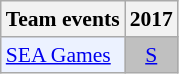<table style='font-size: 90%; text-align:center;' class='wikitable'>
<tr>
<th>Team events</th>
<th>2017</th>
</tr>
<tr>
<td bgcolor="#ECF2FF"; align="left"><a href='#'>SEA Games</a></td>
<td bgcolor=silver><a href='#'>S</a></td>
</tr>
</table>
